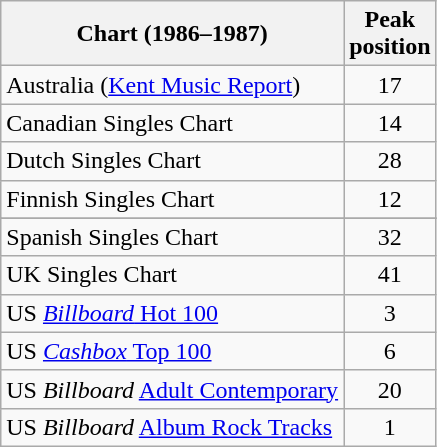<table class="wikitable sortable">
<tr>
<th>Chart (1986–1987)</th>
<th>Peak<br>position</th>
</tr>
<tr>
<td>Australia (<a href='#'>Kent Music Report</a>)</td>
<td align="center">17</td>
</tr>
<tr>
<td>Canadian Singles Chart</td>
<td align="center">14</td>
</tr>
<tr>
<td>Dutch Singles Chart</td>
<td align="center">28</td>
</tr>
<tr>
<td>Finnish Singles Chart</td>
<td align="center">12</td>
</tr>
<tr>
</tr>
<tr>
</tr>
<tr>
<td>Spanish Singles Chart</td>
<td align="center">32</td>
</tr>
<tr>
<td>UK Singles Chart</td>
<td align="center">41</td>
</tr>
<tr>
<td>US <a href='#'><em>Billboard</em> Hot 100</a></td>
<td align="center">3</td>
</tr>
<tr>
<td align="left">US <a href='#'><em>Cashbox</em> Top 100</a></td>
<td style="text-align:center;">6</td>
</tr>
<tr>
<td>US <em>Billboard</em> <a href='#'>Adult Contemporary</a></td>
<td align="center">20</td>
</tr>
<tr>
<td>US <em>Billboard</em> <a href='#'>Album Rock Tracks</a></td>
<td align="center">1</td>
</tr>
</table>
